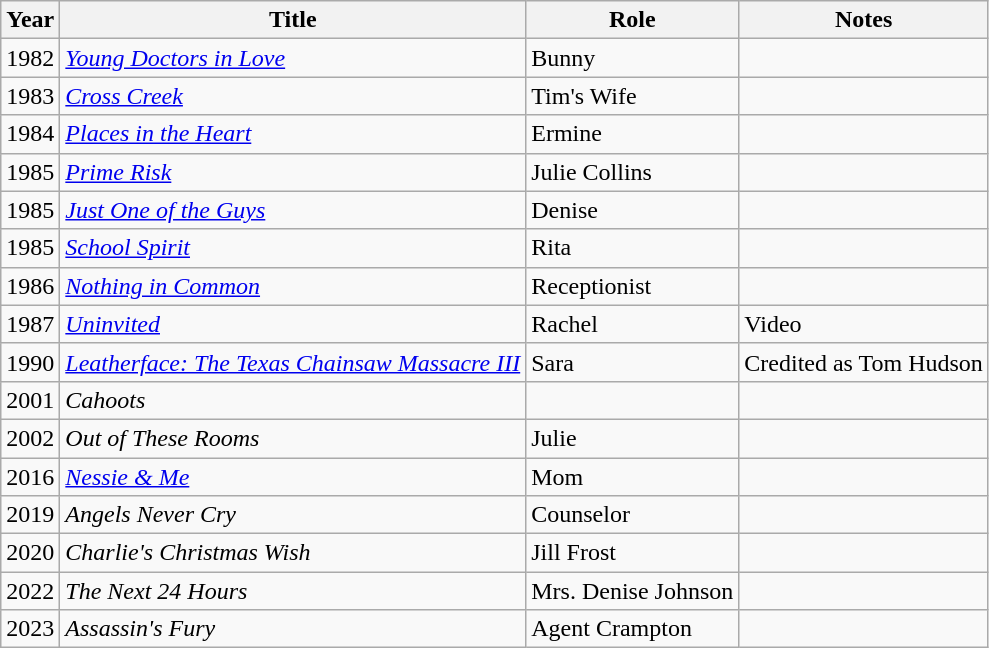<table class="wikitable sortable">
<tr>
<th>Year</th>
<th>Title</th>
<th>Role</th>
<th class="unsortable">Notes</th>
</tr>
<tr>
<td>1982</td>
<td><em><a href='#'>Young Doctors in Love</a></em></td>
<td>Bunny</td>
<td></td>
</tr>
<tr>
<td>1983</td>
<td><em><a href='#'>Cross Creek</a></em></td>
<td>Tim's Wife</td>
<td></td>
</tr>
<tr>
<td>1984</td>
<td><em><a href='#'>Places in the Heart</a></em></td>
<td>Ermine</td>
<td></td>
</tr>
<tr>
<td>1985</td>
<td><em><a href='#'>Prime Risk</a></em></td>
<td>Julie Collins</td>
<td></td>
</tr>
<tr>
<td>1985</td>
<td><em><a href='#'>Just One of the Guys</a></em></td>
<td>Denise</td>
<td></td>
</tr>
<tr>
<td>1985</td>
<td><em><a href='#'>School Spirit</a></em></td>
<td>Rita</td>
<td></td>
</tr>
<tr>
<td>1986</td>
<td><em><a href='#'>Nothing in Common</a></em></td>
<td>Receptionist</td>
<td></td>
</tr>
<tr>
<td>1987</td>
<td><em><a href='#'>Uninvited</a></em></td>
<td>Rachel</td>
<td>Video</td>
</tr>
<tr>
<td>1990</td>
<td><em><a href='#'>Leatherface: The Texas Chainsaw Massacre III</a></em></td>
<td>Sara</td>
<td>Credited as Tom Hudson</td>
</tr>
<tr>
<td>2001</td>
<td><em>Cahoots</em></td>
<td></td>
</tr>
<tr>
<td>2002</td>
<td><em>Out of These Rooms</em></td>
<td>Julie</td>
<td></td>
</tr>
<tr>
<td>2016</td>
<td><em><a href='#'>Nessie & Me</a></em></td>
<td>Mom</td>
<td></td>
</tr>
<tr>
<td>2019</td>
<td><em>Angels Never Cry</em></td>
<td>Counselor</td>
<td></td>
</tr>
<tr>
<td>2020</td>
<td><em>Charlie's Christmas Wish</em></td>
<td>Jill Frost</td>
<td></td>
</tr>
<tr>
<td>2022</td>
<td><em>The Next 24 Hours</em></td>
<td>Mrs. Denise Johnson</td>
<td></td>
</tr>
<tr>
<td>2023</td>
<td><em>Assassin's Fury</em></td>
<td>Agent Crampton</td>
<td></td>
</tr>
</table>
